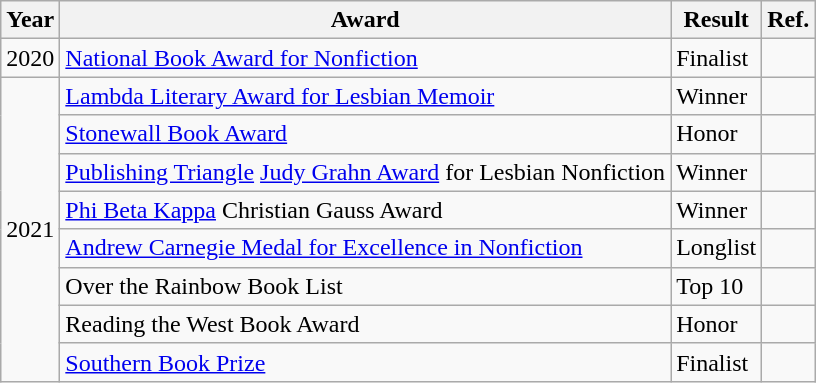<table class="wikitable sortable">
<tr>
<th>Year</th>
<th>Award</th>
<th>Result</th>
<th>Ref.</th>
</tr>
<tr>
<td>2020</td>
<td><a href='#'>National Book Award for Nonfiction</a></td>
<td>Finalist</td>
<td></td>
</tr>
<tr>
<td rowspan="8">2021</td>
<td><a href='#'>Lambda Literary Award for Lesbian Memoir</a></td>
<td>Winner</td>
<td></td>
</tr>
<tr>
<td><a href='#'>Stonewall Book Award</a></td>
<td>Honor</td>
<td></td>
</tr>
<tr>
<td><a href='#'>Publishing Triangle</a> <a href='#'>Judy Grahn Award</a> for Lesbian Nonfiction</td>
<td>Winner</td>
<td></td>
</tr>
<tr>
<td><a href='#'>Phi Beta Kappa</a> Christian Gauss Award</td>
<td>Winner</td>
<td></td>
</tr>
<tr>
<td><a href='#'>Andrew Carnegie Medal for Excellence in Nonfiction</a></td>
<td>Longlist</td>
<td></td>
</tr>
<tr>
<td>Over the Rainbow Book List</td>
<td>Top 10</td>
<td></td>
</tr>
<tr>
<td>Reading the West Book Award</td>
<td>Honor</td>
<td></td>
</tr>
<tr>
<td><a href='#'>Southern Book Prize</a></td>
<td>Finalist</td>
<td></td>
</tr>
</table>
